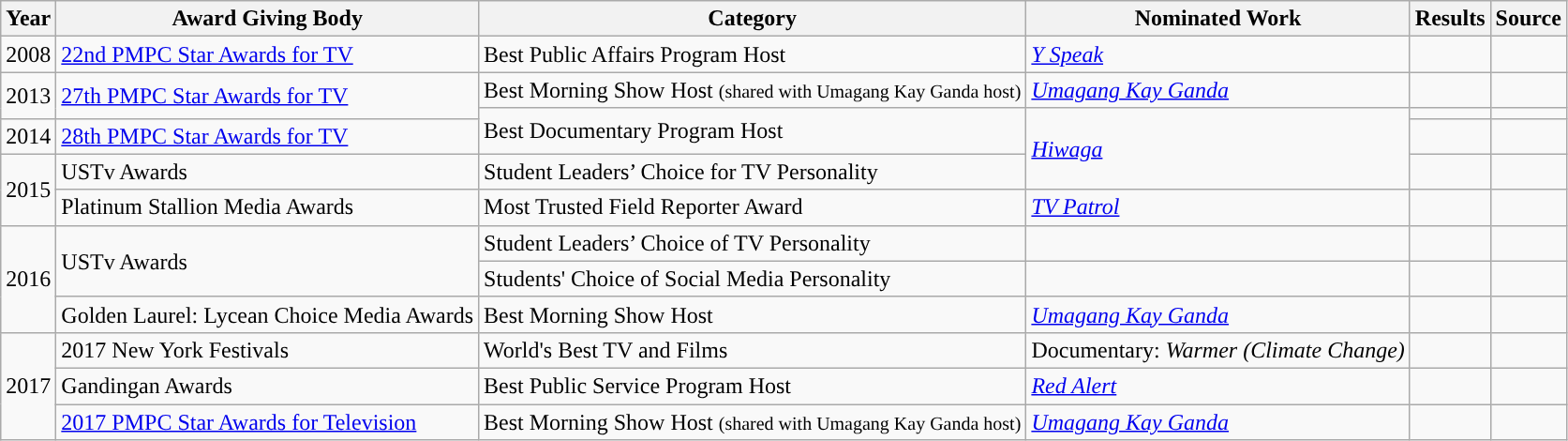<table class="wikitable">
<tr>
<th>Year</th>
<th>Award Giving Body</th>
<th>Category</th>
<th>Nominated Work</th>
<th>Results</th>
<th>Source</th>
</tr>
<tr>
<td>2008</td>
<td><a href='#'>22nd PMPC Star Awards for TV</a></td>
<td>Best Public Affairs Program Host</td>
<td><em><a href='#'>Y Speak</a></em></td>
<td></td>
<td></td>
</tr>
<tr>
<td rowspan=2>2013</td>
<td rowspan=2><a href='#'>27th PMPC Star Awards for TV</a></td>
<td>Best Morning Show Host <small>(shared with Umagang Kay Ganda host)</small></td>
<td><em><a href='#'>Umagang Kay Ganda</a></em></td>
<td></td>
<td></td>
</tr>
<tr>
<td rowspan=2>Best Documentary Program Host</td>
<td rowspan=3><em><a href='#'>Hiwaga</a></em></td>
<td></td>
<td></td>
</tr>
<tr>
<td>2014</td>
<td><a href='#'>28th PMPC Star Awards for TV</a></td>
<td></td>
<td></td>
</tr>
<tr>
<td rowspan=2>2015</td>
<td>USTv Awards</td>
<td>Student Leaders’ Choice for TV Personality</td>
<td></td>
<td></td>
</tr>
<tr>
<td>Platinum Stallion Media Awards</td>
<td>Most Trusted Field Reporter Award</td>
<td><em><a href='#'>TV Patrol</a></em></td>
<td></td>
<td></td>
</tr>
<tr>
<td rowspan=3>2016</td>
<td rowspan=2>USTv Awards</td>
<td>Student Leaders’ Choice of TV Personality</td>
<td></td>
<td></td>
<td></td>
</tr>
<tr>
<td>Students' Choice of Social Media Personality</td>
<td></td>
<td></td>
<td></td>
</tr>
<tr>
<td>Golden Laurel: Lycean Choice Media Awards</td>
<td>Best Morning Show Host</td>
<td><em><a href='#'>Umagang Kay Ganda</a></em></td>
<td></td>
<td></td>
</tr>
<tr>
<td rowspan=3>2017</td>
<td>2017 New York Festivals</td>
<td>World's Best TV and Films</td>
<td>Documentary: <em>Warmer (Climate Change)</em></td>
<td></td>
<td style="text-align:center"></td>
</tr>
<tr>
<td>Gandingan Awards</td>
<td>Best Public Service Program Host</td>
<td><em><a href='#'>Red Alert</a></em></td>
<td></td>
<td style="text-align:center"></td>
</tr>
<tr>
<td><a href='#'>2017 PMPC Star Awards for Television</a></td>
<td>Best Morning Show Host <small>(shared with Umagang Kay Ganda host)</small></td>
<td><em><a href='#'>Umagang Kay Ganda</a></em></td>
<td></td>
<td></td>
</tr>
</table>
